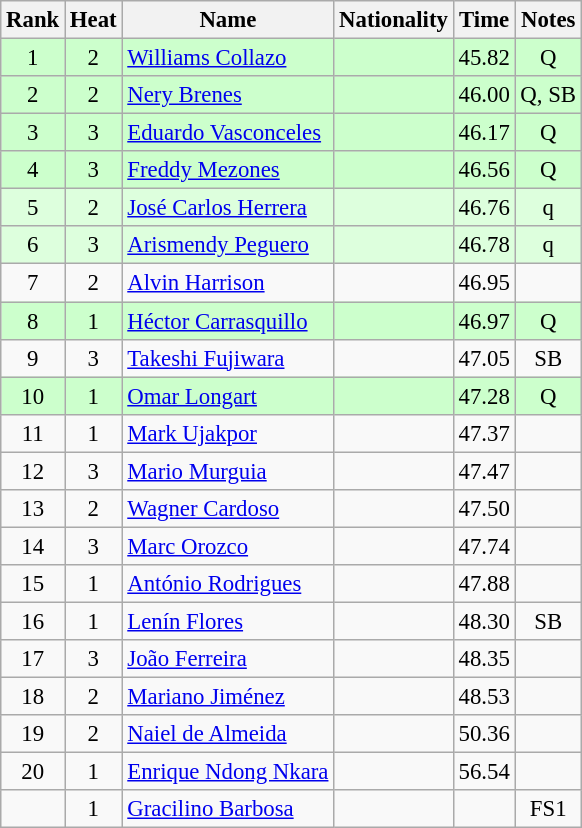<table class="wikitable sortable" style="text-align:center;font-size:95%">
<tr>
<th>Rank</th>
<th>Heat</th>
<th>Name</th>
<th>Nationality</th>
<th>Time</th>
<th>Notes</th>
</tr>
<tr bgcolor=ccffcc>
<td>1</td>
<td>2</td>
<td align=left><a href='#'>Williams Collazo</a></td>
<td align=left></td>
<td>45.82</td>
<td>Q</td>
</tr>
<tr bgcolor=ccffcc>
<td>2</td>
<td>2</td>
<td align=left><a href='#'>Nery Brenes</a></td>
<td align=left></td>
<td>46.00</td>
<td>Q, SB</td>
</tr>
<tr bgcolor=ccffcc>
<td>3</td>
<td>3</td>
<td align=left><a href='#'>Eduardo Vasconceles</a></td>
<td align=left></td>
<td>46.17</td>
<td>Q</td>
</tr>
<tr bgcolor=ccffcc>
<td>4</td>
<td>3</td>
<td align=left><a href='#'>Freddy Mezones</a></td>
<td align=left></td>
<td>46.56</td>
<td>Q</td>
</tr>
<tr bgcolor=ddffdd>
<td>5</td>
<td>2</td>
<td align=left><a href='#'>José Carlos Herrera</a></td>
<td align=left></td>
<td>46.76</td>
<td>q</td>
</tr>
<tr bgcolor=ddffdd>
<td>6</td>
<td>3</td>
<td align=left><a href='#'>Arismendy Peguero</a></td>
<td align=left></td>
<td>46.78</td>
<td>q</td>
</tr>
<tr>
<td>7</td>
<td>2</td>
<td align=left><a href='#'>Alvin Harrison</a></td>
<td align=left></td>
<td>46.95</td>
<td></td>
</tr>
<tr bgcolor=ccffcc>
<td>8</td>
<td>1</td>
<td align=left><a href='#'>Héctor Carrasquillo</a></td>
<td align=left></td>
<td>46.97</td>
<td>Q</td>
</tr>
<tr>
<td>9</td>
<td>3</td>
<td align=left><a href='#'>Takeshi Fujiwara</a></td>
<td align=left></td>
<td>47.05</td>
<td>SB</td>
</tr>
<tr bgcolor=ccffcc>
<td>10</td>
<td>1</td>
<td align=left><a href='#'>Omar Longart</a></td>
<td align=left></td>
<td>47.28</td>
<td>Q</td>
</tr>
<tr>
<td>11</td>
<td>1</td>
<td align=left><a href='#'>Mark Ujakpor</a></td>
<td align=left></td>
<td>47.37</td>
<td></td>
</tr>
<tr>
<td>12</td>
<td>3</td>
<td align=left><a href='#'>Mario Murguia</a></td>
<td align=left></td>
<td>47.47</td>
<td></td>
</tr>
<tr>
<td>13</td>
<td>2</td>
<td align=left><a href='#'>Wagner Cardoso</a></td>
<td align=left></td>
<td>47.50</td>
<td></td>
</tr>
<tr>
<td>14</td>
<td>3</td>
<td align=left><a href='#'>Marc Orozco</a></td>
<td align=left></td>
<td>47.74</td>
<td></td>
</tr>
<tr>
<td>15</td>
<td>1</td>
<td align=left><a href='#'>António Rodrigues</a></td>
<td align=left></td>
<td>47.88</td>
<td></td>
</tr>
<tr>
<td>16</td>
<td>1</td>
<td align=left><a href='#'>Lenín Flores</a></td>
<td align=left></td>
<td>48.30</td>
<td>SB</td>
</tr>
<tr>
<td>17</td>
<td>3</td>
<td align=left><a href='#'>João Ferreira</a></td>
<td align=left></td>
<td>48.35</td>
<td></td>
</tr>
<tr>
<td>18</td>
<td>2</td>
<td align=left><a href='#'>Mariano Jiménez</a></td>
<td align=left></td>
<td>48.53</td>
<td></td>
</tr>
<tr>
<td>19</td>
<td>2</td>
<td align=left><a href='#'>Naiel de Almeida</a></td>
<td align=left></td>
<td>50.36</td>
<td></td>
</tr>
<tr>
<td>20</td>
<td>1</td>
<td align=left><a href='#'>Enrique Ndong Nkara</a></td>
<td align=left></td>
<td>56.54</td>
<td></td>
</tr>
<tr>
<td></td>
<td>1</td>
<td align=left><a href='#'>Gracilino Barbosa</a></td>
<td align=left></td>
<td></td>
<td>FS1</td>
</tr>
</table>
